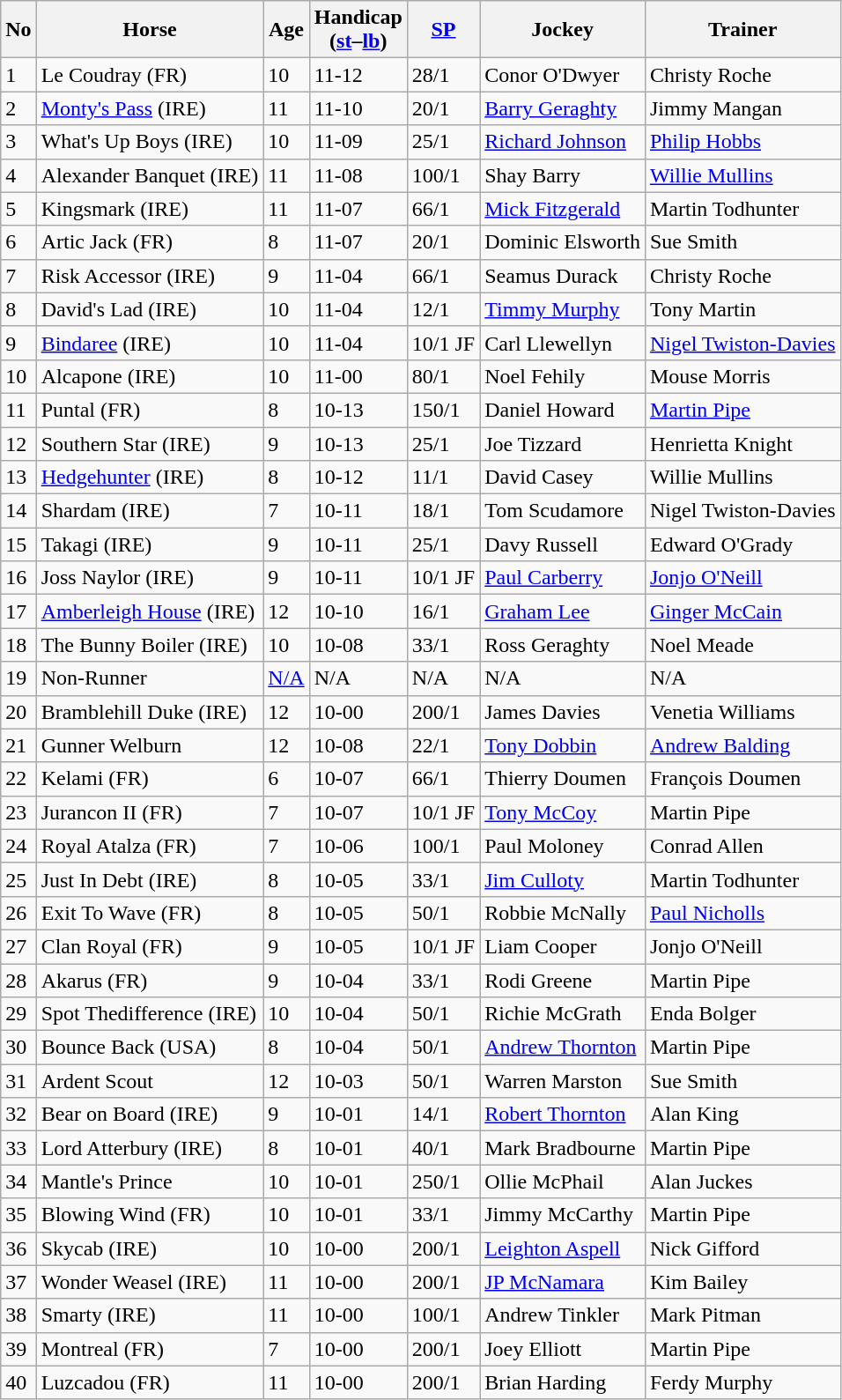<table class="wikitable sortable">
<tr>
<th>No</th>
<th>Horse</th>
<th>Age</th>
<th>Handicap<br>(<a href='#'>st</a>–<a href='#'>lb</a>)</th>
<th><a href='#'>SP</a></th>
<th>Jockey</th>
<th>Trainer</th>
</tr>
<tr>
<td>1</td>
<td>Le Coudray (FR)</td>
<td>10</td>
<td>11-12</td>
<td>28/1</td>
<td>Conor O'Dwyer</td>
<td>Christy Roche</td>
</tr>
<tr>
<td>2</td>
<td><a href='#'>Monty's Pass</a> (IRE)</td>
<td>11</td>
<td>11-10</td>
<td>20/1</td>
<td><a href='#'>Barry Geraghty</a></td>
<td>Jimmy Mangan</td>
</tr>
<tr>
<td>3</td>
<td>What's Up Boys (IRE)</td>
<td>10</td>
<td>11-09</td>
<td>25/1</td>
<td><a href='#'>Richard Johnson</a></td>
<td><a href='#'>Philip Hobbs</a></td>
</tr>
<tr>
<td>4</td>
<td>Alexander Banquet (IRE)</td>
<td>11</td>
<td>11-08</td>
<td>100/1</td>
<td>Shay Barry</td>
<td><a href='#'>Willie Mullins</a></td>
</tr>
<tr>
<td>5</td>
<td>Kingsmark (IRE)</td>
<td>11</td>
<td>11-07</td>
<td>66/1</td>
<td><a href='#'>Mick Fitzgerald</a></td>
<td>Martin Todhunter</td>
</tr>
<tr>
<td>6</td>
<td>Artic Jack (FR)</td>
<td>8</td>
<td>11-07</td>
<td>20/1</td>
<td>Dominic Elsworth</td>
<td>Sue Smith</td>
</tr>
<tr>
<td>7</td>
<td>Risk Accessor (IRE)</td>
<td>9</td>
<td>11-04</td>
<td>66/1</td>
<td>Seamus Durack</td>
<td>Christy Roche</td>
</tr>
<tr>
<td>8</td>
<td>David's Lad (IRE)</td>
<td>10</td>
<td>11-04</td>
<td>12/1</td>
<td><a href='#'>Timmy Murphy</a></td>
<td>Tony Martin</td>
</tr>
<tr>
<td>9</td>
<td><a href='#'>Bindaree</a> (IRE)</td>
<td>10</td>
<td>11-04</td>
<td>10/1 JF</td>
<td>Carl Llewellyn</td>
<td><a href='#'>Nigel Twiston-Davies</a></td>
</tr>
<tr>
<td>10</td>
<td>Alcapone (IRE)</td>
<td>10</td>
<td>11-00</td>
<td>80/1</td>
<td>Noel Fehily</td>
<td>Mouse Morris</td>
</tr>
<tr>
<td>11</td>
<td>Puntal (FR)</td>
<td>8</td>
<td>10-13</td>
<td>150/1</td>
<td>Daniel Howard</td>
<td><a href='#'>Martin Pipe</a></td>
</tr>
<tr>
<td>12</td>
<td>Southern Star (IRE)</td>
<td>9</td>
<td>10-13</td>
<td>25/1</td>
<td>Joe Tizzard</td>
<td>Henrietta Knight</td>
</tr>
<tr>
<td>13</td>
<td><a href='#'>Hedgehunter</a> (IRE)</td>
<td>8</td>
<td>10-12</td>
<td>11/1</td>
<td>David Casey</td>
<td>Willie Mullins</td>
</tr>
<tr>
<td>14</td>
<td>Shardam (IRE)</td>
<td>7</td>
<td>10-11</td>
<td>18/1</td>
<td>Tom Scudamore</td>
<td>Nigel Twiston-Davies</td>
</tr>
<tr>
<td>15</td>
<td>Takagi (IRE)</td>
<td>9</td>
<td>10-11</td>
<td>25/1</td>
<td>Davy Russell</td>
<td>Edward O'Grady</td>
</tr>
<tr>
<td>16</td>
<td>Joss Naylor (IRE)</td>
<td>9</td>
<td>10-11</td>
<td>10/1 JF</td>
<td><a href='#'>Paul Carberry</a></td>
<td><a href='#'>Jonjo O'Neill</a></td>
</tr>
<tr>
<td>17</td>
<td><a href='#'>Amberleigh House</a> (IRE)</td>
<td>12</td>
<td>10-10</td>
<td>16/1</td>
<td><a href='#'>Graham Lee</a></td>
<td><a href='#'>Ginger McCain</a></td>
</tr>
<tr>
<td>18</td>
<td>The Bunny Boiler (IRE)</td>
<td>10</td>
<td>10-08</td>
<td>33/1</td>
<td>Ross Geraghty</td>
<td>Noel Meade</td>
</tr>
<tr>
<td>19</td>
<td>Non-Runner</td>
<td><a href='#'>N/A</a></td>
<td>N/A</td>
<td>N/A</td>
<td>N/A</td>
<td>N/A</td>
</tr>
<tr>
<td>20</td>
<td>Bramblehill Duke (IRE)</td>
<td>12</td>
<td>10-00</td>
<td>200/1</td>
<td>James Davies</td>
<td>Venetia Williams</td>
</tr>
<tr>
<td>21</td>
<td>Gunner Welburn</td>
<td>12</td>
<td>10-08</td>
<td>22/1</td>
<td><a href='#'>Tony Dobbin</a></td>
<td><a href='#'>Andrew Balding</a></td>
</tr>
<tr>
<td>22</td>
<td>Kelami (FR)</td>
<td>6</td>
<td>10-07</td>
<td>66/1</td>
<td>Thierry Doumen</td>
<td>François Doumen</td>
</tr>
<tr>
<td>23</td>
<td>Jurancon II (FR)</td>
<td>7</td>
<td>10-07</td>
<td>10/1 JF</td>
<td><a href='#'>Tony McCoy</a></td>
<td>Martin Pipe</td>
</tr>
<tr>
<td>24</td>
<td>Royal Atalza (FR)</td>
<td>7</td>
<td>10-06</td>
<td>100/1</td>
<td>Paul Moloney</td>
<td>Conrad Allen</td>
</tr>
<tr>
<td>25</td>
<td>Just In Debt (IRE)</td>
<td>8</td>
<td>10-05</td>
<td>33/1</td>
<td><a href='#'>Jim Culloty</a></td>
<td>Martin Todhunter</td>
</tr>
<tr>
<td>26</td>
<td>Exit To Wave (FR)</td>
<td>8</td>
<td>10-05</td>
<td>50/1</td>
<td>Robbie McNally</td>
<td><a href='#'>Paul Nicholls</a></td>
</tr>
<tr>
<td>27</td>
<td>Clan Royal (FR)</td>
<td>9</td>
<td>10-05</td>
<td>10/1 JF</td>
<td>Liam Cooper</td>
<td>Jonjo O'Neill</td>
</tr>
<tr>
<td>28</td>
<td>Akarus (FR)</td>
<td>9</td>
<td>10-04</td>
<td>33/1</td>
<td>Rodi Greene</td>
<td>Martin Pipe</td>
</tr>
<tr>
<td>29</td>
<td>Spot Thedifference (IRE)</td>
<td>10</td>
<td>10-04</td>
<td>50/1</td>
<td>Richie McGrath</td>
<td>Enda Bolger</td>
</tr>
<tr>
<td>30</td>
<td>Bounce Back (USA)</td>
<td>8</td>
<td>10-04</td>
<td>50/1</td>
<td><a href='#'>Andrew Thornton</a></td>
<td>Martin Pipe</td>
</tr>
<tr>
<td>31</td>
<td>Ardent Scout</td>
<td>12</td>
<td>10-03</td>
<td>50/1</td>
<td>Warren Marston</td>
<td>Sue Smith</td>
</tr>
<tr>
<td>32</td>
<td>Bear on Board (IRE)</td>
<td>9</td>
<td>10-01</td>
<td>14/1</td>
<td><a href='#'>Robert Thornton</a></td>
<td>Alan King</td>
</tr>
<tr>
<td>33</td>
<td>Lord Atterbury (IRE)</td>
<td>8</td>
<td>10-01</td>
<td>40/1</td>
<td>Mark Bradbourne</td>
<td>Martin Pipe</td>
</tr>
<tr>
<td>34</td>
<td>Mantle's Prince</td>
<td>10</td>
<td>10-01</td>
<td>250/1</td>
<td>Ollie McPhail</td>
<td>Alan Juckes</td>
</tr>
<tr>
<td>35</td>
<td>Blowing Wind (FR)</td>
<td>10</td>
<td>10-01</td>
<td>33/1</td>
<td>Jimmy McCarthy</td>
<td>Martin Pipe</td>
</tr>
<tr>
<td>36</td>
<td>Skycab (IRE)</td>
<td>10</td>
<td>10-00</td>
<td>200/1</td>
<td><a href='#'>Leighton Aspell</a></td>
<td>Nick Gifford</td>
</tr>
<tr>
<td>37</td>
<td>Wonder Weasel (IRE)</td>
<td>11</td>
<td>10-00</td>
<td>200/1</td>
<td><a href='#'>JP McNamara</a></td>
<td>Kim Bailey</td>
</tr>
<tr>
<td>38</td>
<td>Smarty (IRE)</td>
<td>11</td>
<td>10-00</td>
<td>100/1</td>
<td>Andrew Tinkler</td>
<td>Mark Pitman</td>
</tr>
<tr>
<td>39</td>
<td>Montreal (FR)</td>
<td>7</td>
<td>10-00</td>
<td>200/1</td>
<td>Joey Elliott</td>
<td>Martin Pipe</td>
</tr>
<tr>
<td>40</td>
<td>Luzcadou (FR)</td>
<td>11</td>
<td>10-00</td>
<td>200/1</td>
<td>Brian Harding</td>
<td>Ferdy Murphy</td>
</tr>
</table>
